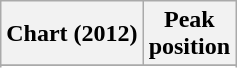<table class="wikitable plainrowheaders">
<tr>
<th scope="col">Chart (2012)</th>
<th scope="col">Peak<br>position</th>
</tr>
<tr>
</tr>
<tr>
</tr>
</table>
